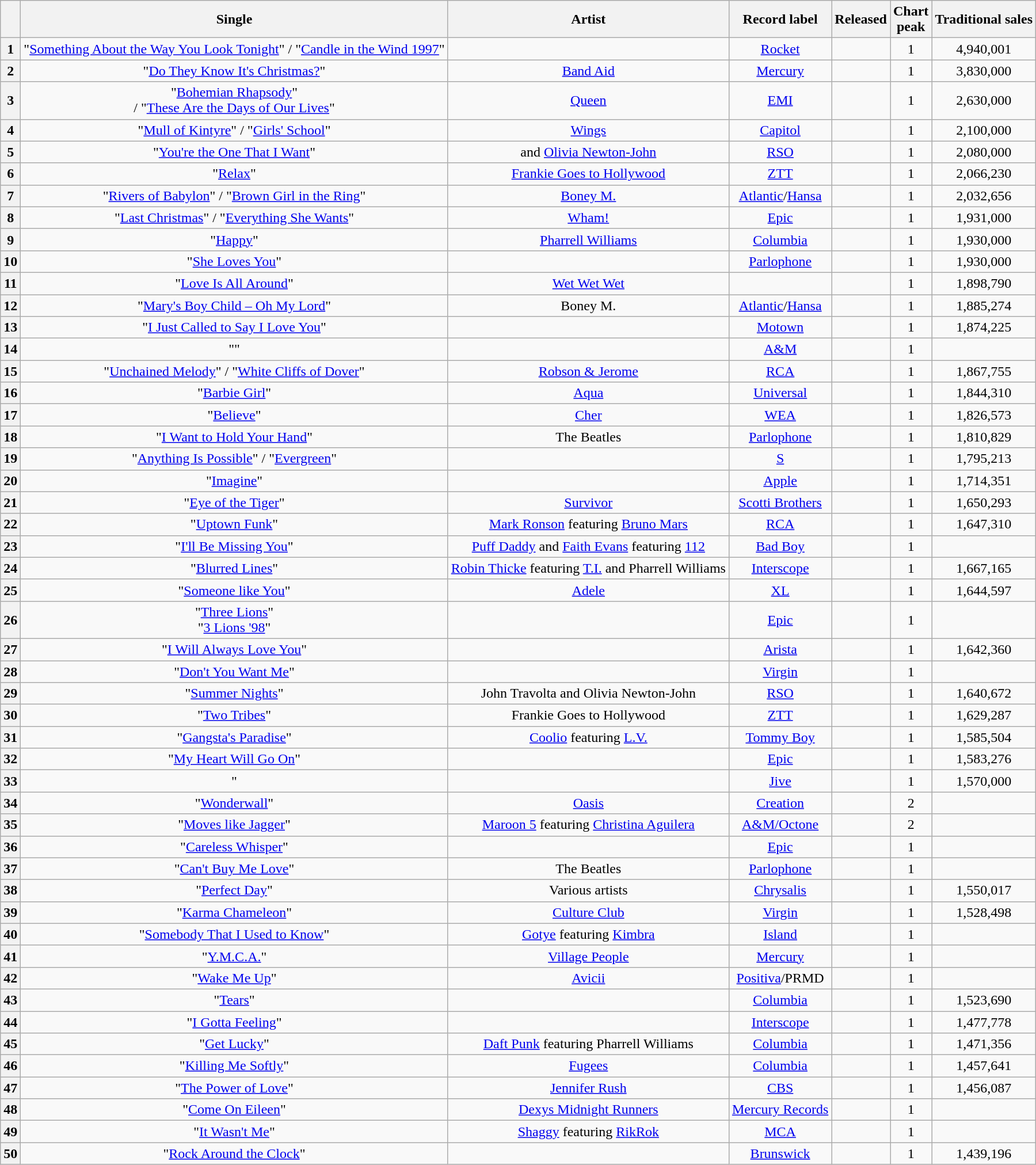<table class="wikitable plainrowheaders sortable" style="text-align:center">
<tr>
<th scope=col></th>
<th scope=col>Single</th>
<th scope=col>Artist</th>
<th scope=col>Record label</th>
<th scope=col>Released</th>
<th scope=col>Chart<br>peak</th>
<th scope=col>Traditional sales</th>
</tr>
<tr>
<th scope=row style="text-align:center;">1</th>
<td>"<a href='#'>Something About the Way You Look Tonight</a>" / "<a href='#'>Candle in the Wind 1997</a>"</td>
<td></td>
<td><a href='#'>Rocket</a></td>
<td></td>
<td align=center>1</td>
<td align=center>4,940,001</td>
</tr>
<tr>
<th scope=row style="text-align:center;">2</th>
<td>"<a href='#'>Do They Know It's Christmas?</a>"</td>
<td><a href='#'>Band Aid</a></td>
<td><a href='#'>Mercury</a></td>
<td></td>
<td align=center>1</td>
<td align=center>3,830,000</td>
</tr>
<tr>
<th scope=row style="text-align:center;">3</th>
<td>"<a href='#'>Bohemian Rhapsody</a>"<br> / "<a href='#'>These Are the Days of Our Lives</a>"</td>
<td><a href='#'>Queen</a></td>
<td><a href='#'>EMI</a></td>
<td><br></td>
<td align=center>1</td>
<td align=center>2,630,000</td>
</tr>
<tr>
<th scope=row style="text-align:center;">4</th>
<td>"<a href='#'>Mull of Kintyre</a>" / "<a href='#'>Girls' School</a>"</td>
<td><a href='#'>Wings</a></td>
<td><a href='#'>Capitol</a></td>
<td></td>
<td align=center>1</td>
<td align=center>2,100,000</td>
</tr>
<tr>
<th scope=row style="text-align:center;">5</th>
<td>"<a href='#'>You're the One That I Want</a>"</td>
<td> and <a href='#'>Olivia Newton-John</a></td>
<td><a href='#'>RSO</a></td>
<td></td>
<td align=center>1</td>
<td align=center>2,080,000</td>
</tr>
<tr>
<th scope=row style="text-align:center;">6</th>
<td>"<a href='#'>Relax</a>"</td>
<td><a href='#'>Frankie Goes to Hollywood</a></td>
<td><a href='#'>ZTT</a></td>
<td></td>
<td align=center>1</td>
<td align=center>2,066,230</td>
</tr>
<tr>
<th scope=row style="text-align:center;">7</th>
<td>"<a href='#'>Rivers of Babylon</a>" / "<a href='#'>Brown Girl in the Ring</a>"</td>
<td><a href='#'>Boney M.</a></td>
<td><a href='#'>Atlantic</a>/<a href='#'>Hansa</a></td>
<td></td>
<td align=center>1</td>
<td align=center>2,032,656</td>
</tr>
<tr>
<th scope=row style="text-align:center;">8</th>
<td>"<a href='#'>Last Christmas</a>" / "<a href='#'>Everything She Wants</a>"</td>
<td><a href='#'>Wham!</a></td>
<td><a href='#'>Epic</a></td>
<td></td>
<td align=center>1</td>
<td align=center>1,931,000</td>
</tr>
<tr>
<th scope=row style="text-align:center;">9</th>
<td>"<a href='#'>Happy</a>"</td>
<td><a href='#'>Pharrell Williams</a></td>
<td><a href='#'>Columbia</a></td>
<td></td>
<td align=center>1</td>
<td align=center>1,930,000</td>
</tr>
<tr>
<th scope=row style="text-align:center;">10</th>
<td>"<a href='#'>She Loves You</a>"</td>
<td></td>
<td><a href='#'>Parlophone</a></td>
<td></td>
<td align=center>1</td>
<td align=center>1,930,000</td>
</tr>
<tr>
<th scope=row style="text-align:center;">11</th>
<td>"<a href='#'>Love Is All Around</a>"</td>
<td><a href='#'>Wet Wet Wet</a></td>
<td></td>
<td></td>
<td align=center>1</td>
<td align=center>1,898,790</td>
</tr>
<tr>
<th scope=row style="text-align:center;">12</th>
<td>"<a href='#'>Mary's Boy Child – Oh My Lord</a>"</td>
<td>Boney M.</td>
<td><a href='#'>Atlantic</a>/<a href='#'>Hansa</a></td>
<td></td>
<td align=center>1</td>
<td align=center>1,885,274</td>
</tr>
<tr>
<th scope=row style="text-align:center;">13</th>
<td>"<a href='#'>I Just Called to Say I Love You</a>"</td>
<td></td>
<td><a href='#'>Motown</a></td>
<td></td>
<td align=center>1</td>
<td align=center>1,874,225</td>
</tr>
<tr>
<th scope=row style="text-align:center;">14</th>
<td>""</td>
<td></td>
<td><a href='#'>A&M</a></td>
<td></td>
<td align=center>1</td>
<td align=center></td>
</tr>
<tr>
<th scope=row style="text-align:center;">15</th>
<td>"<a href='#'>Unchained Melody</a>" / "<a href='#'>White Cliffs of Dover</a>"</td>
<td><a href='#'>Robson & Jerome</a></td>
<td><a href='#'>RCA</a></td>
<td></td>
<td align=center>1</td>
<td align=center>1,867,755</td>
</tr>
<tr>
<th scope=row style="text-align:center;">16</th>
<td>"<a href='#'>Barbie Girl</a>"</td>
<td><a href='#'>Aqua</a></td>
<td><a href='#'>Universal</a></td>
<td></td>
<td align=center>1</td>
<td align=center>1,844,310</td>
</tr>
<tr>
<th scope=row style="text-align:center;">17</th>
<td>"<a href='#'>Believe</a>"</td>
<td><a href='#'>Cher</a></td>
<td><a href='#'>WEA</a></td>
<td></td>
<td align=center>1</td>
<td align=center>1,826,573</td>
</tr>
<tr>
<th scope=row style="text-align:center;">18</th>
<td>"<a href='#'>I Want to Hold Your Hand</a>"</td>
<td>The Beatles</td>
<td><a href='#'>Parlophone</a></td>
<td></td>
<td align=center>1</td>
<td align=center>1,810,829</td>
</tr>
<tr>
<th scope=row style="text-align:center;">19</th>
<td>"<a href='#'>Anything Is Possible</a>" / "<a href='#'>Evergreen</a>"</td>
<td></td>
<td><a href='#'>S</a></td>
<td></td>
<td align=center>1</td>
<td align=center>1,795,213</td>
</tr>
<tr>
<th scope=row style="text-align:center;">20</th>
<td>"<a href='#'>Imagine</a>"</td>
<td></td>
<td><a href='#'>Apple</a></td>
<td></td>
<td align=center>1</td>
<td align=center>1,714,351</td>
</tr>
<tr>
<th scope=row style="text-align:center;">21</th>
<td>"<a href='#'>Eye of the Tiger</a>"</td>
<td><a href='#'>Survivor</a></td>
<td><a href='#'>Scotti Brothers</a></td>
<td></td>
<td align=center>1</td>
<td align=center>1,650,293</td>
</tr>
<tr>
<th scope=row style="text-align:center;">22</th>
<td>"<a href='#'>Uptown Funk</a>"</td>
<td><a href='#'>Mark Ronson</a> featuring <a href='#'>Bruno Mars</a></td>
<td><a href='#'>RCA</a></td>
<td></td>
<td align=center>1</td>
<td align=center>1,647,310</td>
</tr>
<tr>
<th scope=row style="text-align:center;">23</th>
<td>"<a href='#'>I'll Be Missing You</a>"</td>
<td><a href='#'>Puff Daddy</a> and <a href='#'>Faith Evans</a> featuring <a href='#'>112</a></td>
<td><a href='#'>Bad Boy</a></td>
<td></td>
<td align=center>1</td>
<td align=center></td>
</tr>
<tr>
<th scope=row style="text-align:center;">24</th>
<td>"<a href='#'>Blurred Lines</a>"</td>
<td><a href='#'>Robin Thicke</a> featuring <a href='#'>T.I.</a> and Pharrell Williams</td>
<td><a href='#'>Interscope</a></td>
<td></td>
<td align=center>1</td>
<td align=center>1,667,165</td>
</tr>
<tr>
<th scope=row style="text-align:center;">25</th>
<td>"<a href='#'>Someone like You</a>"</td>
<td><a href='#'>Adele</a></td>
<td><a href='#'>XL</a></td>
<td></td>
<td align=center>1</td>
<td align=center>1,644,597</td>
</tr>
<tr>
<th scope=row style="text-align:center;">26</th>
<td>"<a href='#'>Three Lions</a>"<br>"<a href='#'>3 Lions '98</a>"</td>
<td></td>
<td><a href='#'>Epic</a></td>
<td></td>
<td align=center>1</td>
<td align=center></td>
</tr>
<tr>
<th scope=row style="text-align:center;">27</th>
<td>"<a href='#'>I Will Always Love You</a>"</td>
<td></td>
<td><a href='#'>Arista</a></td>
<td></td>
<td align=center>1</td>
<td align=center>1,642,360</td>
</tr>
<tr>
<th scope=row style="text-align:center;">28</th>
<td>"<a href='#'>Don't You Want Me</a>"</td>
<td></td>
<td><a href='#'>Virgin</a></td>
<td></td>
<td align=center>1</td>
<td align=center></td>
</tr>
<tr>
<th scope=row style="text-align:center;">29</th>
<td>"<a href='#'>Summer Nights</a>"</td>
<td>John Travolta and Olivia Newton-John</td>
<td><a href='#'>RSO</a></td>
<td></td>
<td align=center>1</td>
<td align=center>1,640,672</td>
</tr>
<tr>
<th scope=row style="text-align:center;">30</th>
<td>"<a href='#'>Two Tribes</a>"</td>
<td>Frankie Goes to Hollywood</td>
<td><a href='#'>ZTT</a></td>
<td></td>
<td align=center>1</td>
<td align=center>1,629,287</td>
</tr>
<tr>
<th scope=row style="text-align:center;">31</th>
<td>"<a href='#'>Gangsta's Paradise</a>"</td>
<td><a href='#'>Coolio</a> featuring <a href='#'>L.V.</a></td>
<td><a href='#'>Tommy Boy</a></td>
<td></td>
<td align=center>1</td>
<td align=center>1,585,504</td>
</tr>
<tr>
<th scope=row style="text-align:center;">32</th>
<td>"<a href='#'>My Heart Will Go On</a>"</td>
<td></td>
<td><a href='#'>Epic</a></td>
<td></td>
<td align=center>1</td>
<td align=center>1,583,276</td>
</tr>
<tr>
<th scope=row style="text-align:center;">33</th>
<td>"</td>
<td></td>
<td><a href='#'>Jive</a></td>
<td></td>
<td align=center>1</td>
<td align=center>1,570,000</td>
</tr>
<tr>
<th scope=row style="text-align:center;">34</th>
<td>"<a href='#'>Wonderwall</a>"</td>
<td><a href='#'>Oasis</a></td>
<td><a href='#'>Creation</a></td>
<td></td>
<td align=center>2</td>
<td align=center></td>
</tr>
<tr>
<th scope=row style="text-align:center;">35</th>
<td>"<a href='#'>Moves like Jagger</a>"</td>
<td><a href='#'>Maroon 5</a> featuring <a href='#'>Christina Aguilera</a></td>
<td><a href='#'>A&M/Octone</a></td>
<td></td>
<td align=center>2</td>
<td align=center></td>
</tr>
<tr>
<th scope=row style="text-align:center;">36</th>
<td>"<a href='#'>Careless Whisper</a>"</td>
<td></td>
<td><a href='#'>Epic</a></td>
<td></td>
<td align=center>1</td>
<td align=center></td>
</tr>
<tr>
<th scope=row style="text-align:center;">37</th>
<td>"<a href='#'>Can't Buy Me Love</a>"</td>
<td>The Beatles</td>
<td><a href='#'>Parlophone</a></td>
<td></td>
<td align=center>1</td>
<td align=center></td>
</tr>
<tr>
<th scope=row style="text-align:center;">38</th>
<td>"<a href='#'>Perfect Day</a>"</td>
<td>Various artists</td>
<td><a href='#'>Chrysalis</a></td>
<td></td>
<td align=center>1</td>
<td align=center>1,550,017</td>
</tr>
<tr>
<th scope=row style="text-align:center;">39</th>
<td>"<a href='#'>Karma Chameleon</a>"</td>
<td><a href='#'>Culture Club</a></td>
<td><a href='#'>Virgin</a></td>
<td></td>
<td align=center>1</td>
<td align=center>1,528,498</td>
</tr>
<tr>
<th scope=row style="text-align:center;">40</th>
<td>"<a href='#'>Somebody That I Used to Know</a>"</td>
<td><a href='#'>Gotye</a> featuring <a href='#'>Kimbra</a></td>
<td><a href='#'>Island</a></td>
<td></td>
<td align=center>1</td>
<td align=center></td>
</tr>
<tr>
<th scope=row style="text-align:center;">41</th>
<td>"<a href='#'>Y.M.C.A.</a>"</td>
<td><a href='#'>Village People</a></td>
<td><a href='#'>Mercury</a></td>
<td></td>
<td align=center>1</td>
<td align=center></td>
</tr>
<tr>
<th scope=row style="text-align:center;">42</th>
<td>"<a href='#'>Wake Me Up</a>"</td>
<td><a href='#'>Avicii</a></td>
<td><a href='#'>Positiva</a>/PRMD</td>
<td></td>
<td align=center>1</td>
<td align=center></td>
</tr>
<tr>
<th scope=row style="text-align:center;">43</th>
<td>"<a href='#'>Tears</a>"</td>
<td></td>
<td><a href='#'>Columbia</a></td>
<td></td>
<td align=center>1</td>
<td align=center>1,523,690</td>
</tr>
<tr>
<th scope=row style="text-align:center;">44</th>
<td>"<a href='#'>I Gotta Feeling</a>"</td>
<td></td>
<td><a href='#'>Interscope</a></td>
<td></td>
<td align=center>1</td>
<td align=center>1,477,778</td>
</tr>
<tr>
<th scope=row style="text-align:center;">45</th>
<td>"<a href='#'>Get Lucky</a>"</td>
<td><a href='#'>Daft Punk</a> featuring Pharrell Williams</td>
<td><a href='#'>Columbia</a></td>
<td></td>
<td align=center>1</td>
<td align=center>1,471,356</td>
</tr>
<tr>
<th scope=row style="text-align:center;">46</th>
<td>"<a href='#'>Killing Me Softly</a>"</td>
<td><a href='#'>Fugees</a></td>
<td><a href='#'>Columbia</a></td>
<td></td>
<td align=center>1</td>
<td align=center>1,457,641</td>
</tr>
<tr>
<th scope=row style="text-align:center;">47</th>
<td>"<a href='#'>The Power of Love</a>"</td>
<td><a href='#'>Jennifer Rush</a></td>
<td><a href='#'>CBS</a></td>
<td></td>
<td align=center>1</td>
<td align=center>1,456,087</td>
</tr>
<tr>
<th scope=row style="text-align:center;">48</th>
<td>"<a href='#'>Come On Eileen</a>"</td>
<td><a href='#'>Dexys Midnight Runners</a></td>
<td><a href='#'>Mercury Records</a></td>
<td></td>
<td align=center>1</td>
<td align=center></td>
</tr>
<tr>
<th scope=row style="text-align:center;">49</th>
<td>"<a href='#'>It Wasn't Me</a>"</td>
<td><a href='#'>Shaggy</a> featuring <a href='#'>RikRok</a></td>
<td><a href='#'>MCA</a></td>
<td></td>
<td align=center>1</td>
<td align=center></td>
</tr>
<tr>
<th scope=row style="text-align:center;">50</th>
<td>"<a href='#'>Rock Around the Clock</a>"</td>
<td></td>
<td><a href='#'>Brunswick</a></td>
<td></td>
<td align=center>1</td>
<td align=center>1,439,196</td>
</tr>
</table>
